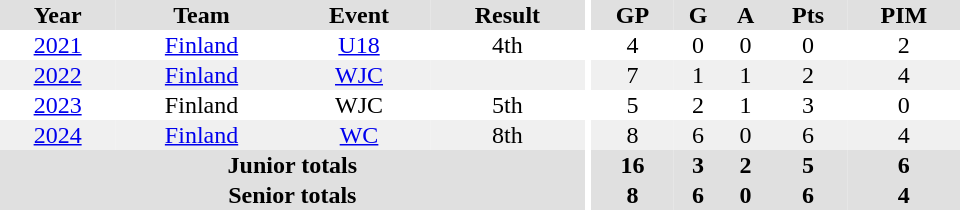<table border="0" cellpadding="1" cellspacing="0" ID="Table3" style="text-align:center; width:40em">
<tr ALIGN="center" bgcolor="#e0e0e0">
<th>Year</th>
<th>Team</th>
<th>Event</th>
<th>Result</th>
<th rowspan="99" bgcolor="#ffffff"></th>
<th>GP</th>
<th>G</th>
<th>A</th>
<th>Pts</th>
<th>PIM</th>
</tr>
<tr>
<td><a href='#'>2021</a></td>
<td><a href='#'>Finland</a></td>
<td><a href='#'>U18</a></td>
<td>4th</td>
<td>4</td>
<td>0</td>
<td>0</td>
<td>0</td>
<td>2</td>
</tr>
<tr bgcolor="#f0f0f0">
<td><a href='#'>2022</a></td>
<td><a href='#'>Finland</a></td>
<td><a href='#'>WJC</a></td>
<td></td>
<td>7</td>
<td>1</td>
<td>1</td>
<td>2</td>
<td>4</td>
</tr>
<tr>
<td><a href='#'>2023</a></td>
<td>Finland</td>
<td>WJC</td>
<td>5th</td>
<td>5</td>
<td>2</td>
<td>1</td>
<td>3</td>
<td>0</td>
</tr>
<tr bgcolor="#f0f0f0">
<td><a href='#'>2024</a></td>
<td><a href='#'>Finland</a></td>
<td><a href='#'>WC</a></td>
<td>8th</td>
<td>8</td>
<td>6</td>
<td>0</td>
<td>6</td>
<td>4</td>
</tr>
<tr ALIGN="center" bgcolor="#e0e0e0">
<th colspan=4>Junior totals</th>
<th>16</th>
<th>3</th>
<th>2</th>
<th>5</th>
<th>6</th>
</tr>
<tr ALIGN="center" bgcolor="#e0e0e0">
<th colspan=4>Senior totals</th>
<th>8</th>
<th>6</th>
<th>0</th>
<th>6</th>
<th>4</th>
</tr>
</table>
